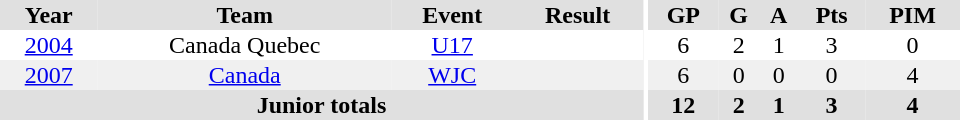<table border="0" cellpadding="1" cellspacing="0" ID="Table3" style="text-align:center; width:40em">
<tr ALIGN="centre" bgcolor="#e0e0e0">
<th>Year</th>
<th>Team</th>
<th>Event</th>
<th>Result</th>
<th rowspan="99" bgcolor="#ffffff"></th>
<th>GP</th>
<th>G</th>
<th>A</th>
<th>Pts</th>
<th>PIM</th>
</tr>
<tr>
<td><a href='#'>2004</a></td>
<td>Canada Quebec</td>
<td><a href='#'>U17</a></td>
<td></td>
<td>6</td>
<td>2</td>
<td>1</td>
<td>3</td>
<td>0</td>
</tr>
<tr bgcolor="#f0f0f0">
<td><a href='#'>2007</a></td>
<td><a href='#'>Canada</a></td>
<td><a href='#'>WJC</a></td>
<td></td>
<td>6</td>
<td>0</td>
<td>0</td>
<td>0</td>
<td>4</td>
</tr>
<tr bgcolor="#e0e0e0">
<th colspan="4">Junior totals</th>
<th>12</th>
<th>2</th>
<th>1</th>
<th>3</th>
<th>4</th>
</tr>
</table>
